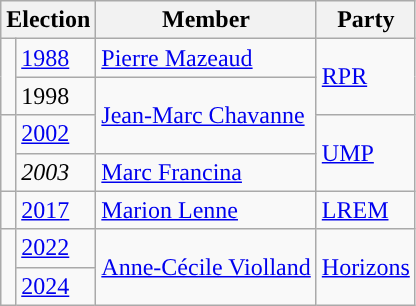<table class="wikitable">
<tr>
<th colspan=2>Election</th>
<th>Member</th>
<th>Party</th>
</tr>
<tr>
<td rowspan="2" style="background-color: "></td>
<td><a href='#'>1988</a></td>
<td><a href='#'>Pierre Mazeaud</a></td>
<td rowspan="2"><a href='#'>RPR</a></td>
</tr>
<tr>
<td>1998</td>
<td rowspan="2"><a href='#'>Jean-Marc Chavanne</a></td>
</tr>
<tr>
<td rowspan="2" style="background-color: "></td>
<td><a href='#'>2002</a></td>
<td rowspan="2"><a href='#'>UMP</a></td>
</tr>
<tr>
<td><em>2003</em></td>
<td><a href='#'>Marc Francina</a></td>
</tr>
<tr>
<td style="background-color: "></td>
<td><a href='#'>2017</a></td>
<td><a href='#'>Marion Lenne</a></td>
<td><a href='#'>LREM</a></td>
</tr>
<tr>
<td rowspan="2" style="background-color: "></td>
<td><a href='#'>2022</a></td>
<td rowspan="2"><a href='#'>Anne-Cécile Violland</a></td>
<td rowspan="2"><a href='#'>Horizons</a></td>
</tr>
<tr>
<td><a href='#'>2024</a></td>
</tr>
</table>
